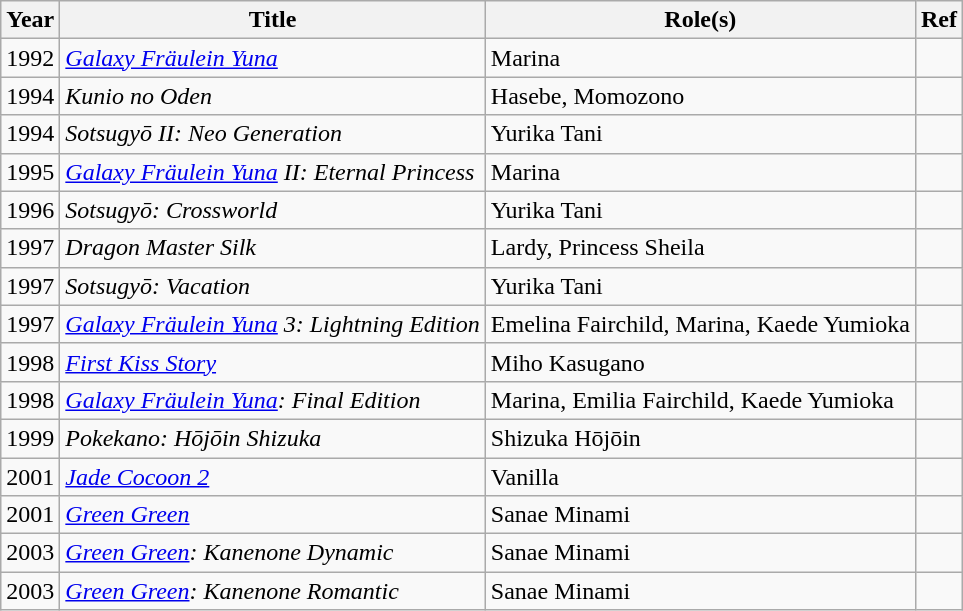<table class="wikitable">
<tr>
<th>Year</th>
<th>Title</th>
<th>Role(s)</th>
<th>Ref</th>
</tr>
<tr>
<td>1992</td>
<td><em><a href='#'>Galaxy Fräulein Yuna</a></em></td>
<td>Marina</td>
<td></td>
</tr>
<tr>
<td>1994</td>
<td><em>Kunio no Oden</em></td>
<td>Hasebe, Momozono</td>
<td></td>
</tr>
<tr>
<td>1994</td>
<td><em>Sotsugyō II: Neo Generation</em></td>
<td>Yurika Tani</td>
<td></td>
</tr>
<tr>
<td>1995</td>
<td><em><a href='#'>Galaxy Fräulein Yuna</a> II: Eternal Princess</em></td>
<td>Marina</td>
<td></td>
</tr>
<tr>
<td>1996</td>
<td><em>Sotsugyō: Crossworld</em></td>
<td>Yurika Tani</td>
<td></td>
</tr>
<tr>
<td>1997</td>
<td><em>Dragon Master Silk</em></td>
<td>Lardy, Princess Sheila</td>
<td></td>
</tr>
<tr>
<td>1997</td>
<td><em>Sotsugyō: Vacation</em></td>
<td>Yurika Tani</td>
<td></td>
</tr>
<tr>
<td>1997</td>
<td><em><a href='#'>Galaxy Fräulein Yuna</a> 3: Lightning Edition</em></td>
<td>Emelina Fairchild, Marina, Kaede Yumioka</td>
<td></td>
</tr>
<tr>
<td>1998</td>
<td><em><a href='#'>First Kiss Story</a></em></td>
<td>Miho Kasugano</td>
<td></td>
</tr>
<tr>
<td>1998</td>
<td><em><a href='#'>Galaxy Fräulein Yuna</a>: Final Edition</em></td>
<td>Marina, Emilia Fairchild, Kaede Yumioka</td>
<td></td>
</tr>
<tr>
<td>1999</td>
<td><em>Pokekano: Hōjōin Shizuka</em></td>
<td>Shizuka Hōjōin</td>
<td></td>
</tr>
<tr>
<td>2001</td>
<td><em><a href='#'>Jade Cocoon 2</a></em></td>
<td>Vanilla</td>
<td></td>
</tr>
<tr>
<td>2001</td>
<td><em><a href='#'>Green Green</a></em></td>
<td>Sanae Minami</td>
<td></td>
</tr>
<tr>
<td>2003</td>
<td><em><a href='#'>Green Green</a>: Kanenone Dynamic</em></td>
<td>Sanae Minami</td>
<td></td>
</tr>
<tr>
<td>2003</td>
<td><em><a href='#'>Green Green</a>: Kanenone Romantic</em></td>
<td>Sanae Minami</td>
<td></td>
</tr>
</table>
